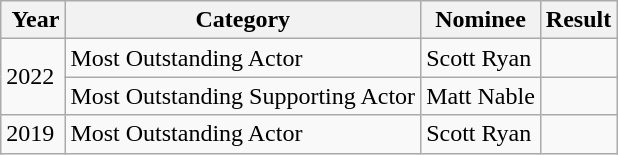<table class="wikitable">
<tr>
<th> Year</th>
<th>Category</th>
<th>Nominee</th>
<th>Result</th>
</tr>
<tr>
<td rowspan="2">2022</td>
<td>Most Outstanding Actor</td>
<td>Scott Ryan</td>
<td></td>
</tr>
<tr>
<td>Most Outstanding Supporting Actor</td>
<td>Matt Nable</td>
<td></td>
</tr>
<tr>
<td>2019</td>
<td>Most Outstanding Actor</td>
<td>Scott Ryan</td>
<td></td>
</tr>
</table>
